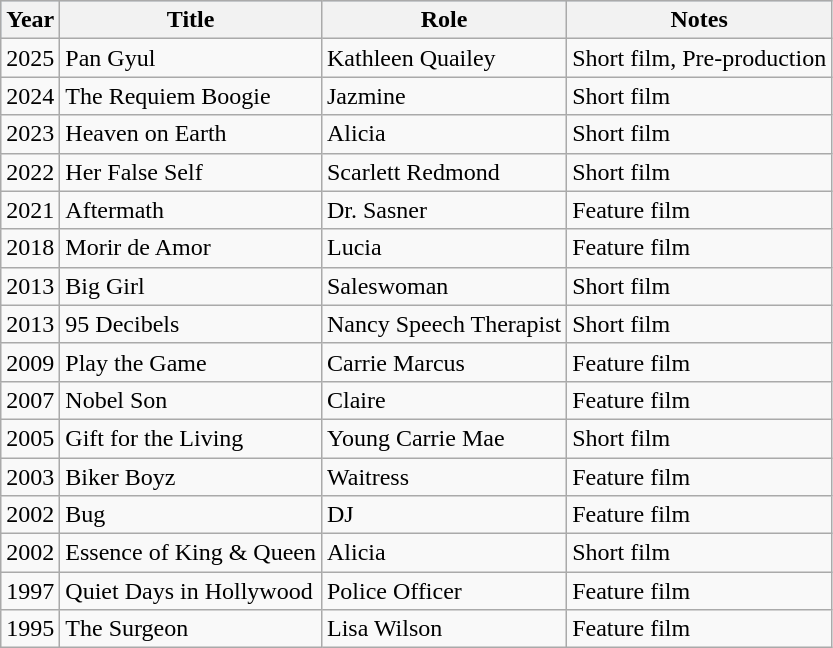<table class="wikitable">
<tr style="background:#b0c4de; text-align:center;">
<th>Year</th>
<th>Title</th>
<th>Role</th>
<th>Notes</th>
</tr>
<tr>
<td>2025</td>
<td>Pan Gyul</td>
<td>Kathleen Quailey</td>
<td>Short film, Pre-production</td>
</tr>
<tr>
<td>2024</td>
<td>The Requiem Boogie</td>
<td>Jazmine</td>
<td>Short film</td>
</tr>
<tr>
<td>2023</td>
<td>Heaven on Earth</td>
<td>Alicia</td>
<td>Short film</td>
</tr>
<tr>
<td>2022</td>
<td>Her False Self</td>
<td>Scarlett Redmond</td>
<td>Short film</td>
</tr>
<tr>
<td>2021</td>
<td>Aftermath</td>
<td>Dr. Sasner</td>
<td>Feature film</td>
</tr>
<tr>
<td>2018</td>
<td>Morir de Amor</td>
<td>Lucia</td>
<td>Feature film</td>
</tr>
<tr>
<td>2013</td>
<td>Big Girl</td>
<td>Saleswoman</td>
<td>Short film</td>
</tr>
<tr>
<td>2013</td>
<td>95 Decibels</td>
<td>Nancy Speech Therapist</td>
<td>Short film</td>
</tr>
<tr>
<td>2009</td>
<td>Play the Game</td>
<td>Carrie Marcus</td>
<td>Feature film</td>
</tr>
<tr>
<td>2007</td>
<td>Nobel Son</td>
<td>Claire</td>
<td>Feature film</td>
</tr>
<tr>
<td>2005</td>
<td>Gift for the Living</td>
<td>Young Carrie Mae</td>
<td>Short film</td>
</tr>
<tr>
<td>2003</td>
<td>Biker Boyz</td>
<td>Waitress</td>
<td>Feature film</td>
</tr>
<tr>
<td>2002</td>
<td>Bug</td>
<td>DJ</td>
<td>Feature film</td>
</tr>
<tr>
<td>2002</td>
<td>Essence of King & Queen</td>
<td>Alicia</td>
<td>Short film</td>
</tr>
<tr>
<td>1997</td>
<td>Quiet Days in Hollywood</td>
<td>Police Officer</td>
<td>Feature film</td>
</tr>
<tr>
<td>1995</td>
<td>The Surgeon</td>
<td>Lisa Wilson</td>
<td>Feature film</td>
</tr>
</table>
